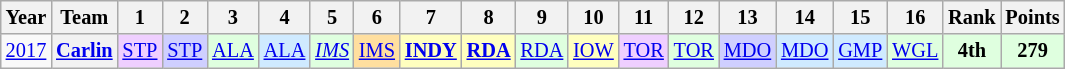<table class="wikitable" style="text-align:center; font-size:85%">
<tr>
<th>Year</th>
<th>Team</th>
<th>1</th>
<th>2</th>
<th>3</th>
<th>4</th>
<th>5</th>
<th>6</th>
<th>7</th>
<th>8</th>
<th>9</th>
<th>10</th>
<th>11</th>
<th>12</th>
<th>13</th>
<th>14</th>
<th>15</th>
<th>16</th>
<th>Rank</th>
<th>Points</th>
</tr>
<tr>
<td><a href='#'>2017</a></td>
<th><a href='#'>Carlin</a></th>
<td style="background:#EFCFFF;"><a href='#'>STP</a><br></td>
<td style="background:#CFCFFF;"><a href='#'>STP</a><br></td>
<td style="background:#DFFFDF;"><a href='#'>ALA</a><br></td>
<td style="background:#CFEAFF;"><a href='#'>ALA</a><br></td>
<td style="background:#DFFFDF;"><em><a href='#'>IMS</a></em><br></td>
<td style="background:#FFDF9F;"><a href='#'>IMS</a><br></td>
<td style="background:#FFFFBF;"><strong><a href='#'>INDY</a></strong><br></td>
<td style="background:#FFFFBF;"><strong><a href='#'>RDA</a></strong><br></td>
<td style="background:#DFFFDF;"><a href='#'>RDA</a><br></td>
<td style="background:#FFFFBF;"><a href='#'>IOW</a><br></td>
<td style="background:#EFCFFF;"><a href='#'>TOR</a><br></td>
<td style="background:#DFFFDF;"><a href='#'>TOR</a><br></td>
<td style="background:#CFCFFF;"><a href='#'>MDO</a><br></td>
<td style="background:#CFEAFF;"><a href='#'>MDO</a><br></td>
<td style="background:#CFEAFF;"><a href='#'>GMP</a><br></td>
<td style="background:#DFFFDF;"><a href='#'>WGL</a><br></td>
<th style="background:#DFFFDF;">4th</th>
<th style="background:#DFFFDF;">279</th>
</tr>
</table>
